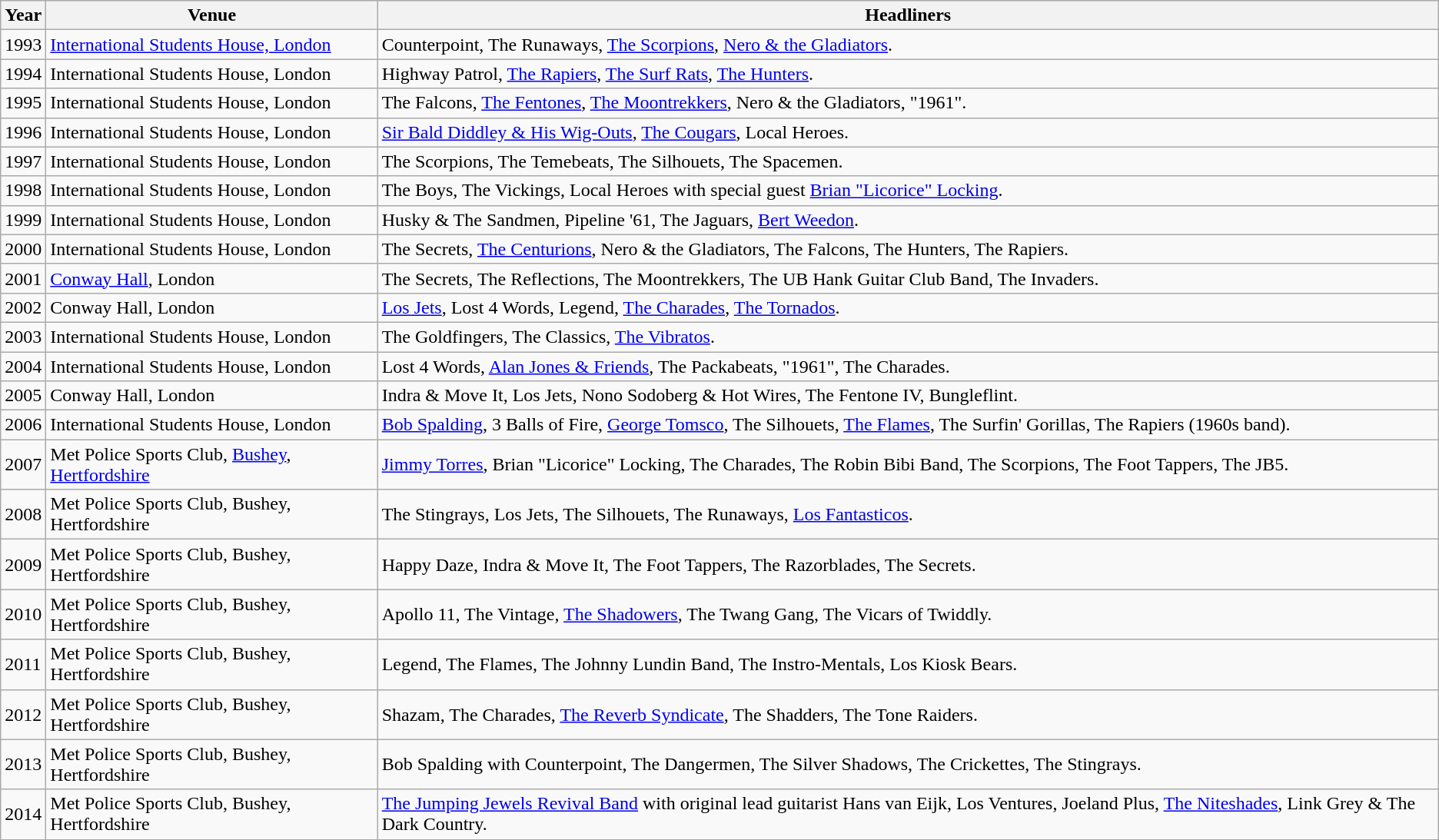<table class="wikitable">
<tr>
<th>Year</th>
<th>Venue</th>
<th>Headliners</th>
</tr>
<tr>
<td>1993</td>
<td><a href='#'>International Students House, London</a></td>
<td>Counterpoint, The Runaways, <a href='#'>The Scorpions</a>, <a href='#'>Nero & the Gladiators</a>.</td>
</tr>
<tr>
<td>1994</td>
<td>International Students House, London</td>
<td>Highway Patrol, <a href='#'>The Rapiers</a>, <a href='#'>The Surf Rats</a>, <a href='#'>The Hunters</a>.</td>
</tr>
<tr>
<td>1995</td>
<td>International Students House, London</td>
<td>The Falcons, <a href='#'>The Fentones</a>, <a href='#'>The Moontrekkers</a>, Nero & the Gladiators, "1961".</td>
</tr>
<tr>
<td>1996</td>
<td>International Students House, London</td>
<td><a href='#'>Sir Bald Diddley & His Wig-Outs</a>, <a href='#'>The Cougars</a>, Local Heroes.</td>
</tr>
<tr>
<td>1997</td>
<td>International Students House, London</td>
<td>The Scorpions, The Temebeats, The Silhouets, The Spacemen.</td>
</tr>
<tr>
<td>1998</td>
<td>International Students House, London</td>
<td>The Boys, The Vickings, Local Heroes with special guest <a href='#'>Brian "Licorice" Locking</a>.</td>
</tr>
<tr>
<td>1999</td>
<td>International Students House, London</td>
<td>Husky & The Sandmen, Pipeline '61, The Jaguars, <a href='#'>Bert Weedon</a>.</td>
</tr>
<tr>
<td>2000</td>
<td>International Students House, London</td>
<td>The Secrets, <a href='#'>The Centurions</a>, Nero & the Gladiators, The Falcons, The Hunters, The Rapiers.</td>
</tr>
<tr>
<td>2001</td>
<td><a href='#'>Conway Hall</a>, London</td>
<td>The Secrets, The Reflections, The Moontrekkers, The UB Hank Guitar Club Band, The Invaders.</td>
</tr>
<tr>
<td>2002</td>
<td>Conway Hall, London</td>
<td><a href='#'>Los Jets</a>, Lost 4 Words, Legend, <a href='#'>The Charades</a>, <a href='#'>The Tornados</a>.</td>
</tr>
<tr>
<td>2003</td>
<td>International Students House, London</td>
<td>The Goldfingers, The Classics, <a href='#'>The Vibratos</a>.</td>
</tr>
<tr>
<td>2004</td>
<td>International Students House, London</td>
<td>Lost 4 Words, <a href='#'>Alan Jones & Friends</a>, The Packabeats, "1961", The Charades.</td>
</tr>
<tr>
<td>2005</td>
<td>Conway Hall, London</td>
<td>Indra & Move It, Los Jets, Nono Sodoberg & Hot Wires, The Fentone IV, Bungleflint.</td>
</tr>
<tr>
<td>2006</td>
<td>International Students House, London</td>
<td><a href='#'>Bob Spalding</a>, 3 Balls of Fire, <a href='#'>George Tomsco</a>, The Silhouets, <a href='#'>The Flames</a>, The Surfin' Gorillas, The Rapiers (1960s band).</td>
</tr>
<tr>
<td>2007</td>
<td>Met Police Sports Club, <a href='#'>Bushey</a>, <a href='#'>Hertfordshire</a></td>
<td><a href='#'>Jimmy Torres</a>, Brian "Licorice" Locking, The Charades, The Robin Bibi Band, The Scorpions, The Foot Tappers, The JB5.</td>
</tr>
<tr>
<td>2008</td>
<td>Met Police Sports Club, Bushey, Hertfordshire</td>
<td>The Stingrays, Los Jets, The Silhouets, The Runaways, <a href='#'>Los Fantasticos</a>.</td>
</tr>
<tr>
<td>2009</td>
<td>Met Police Sports Club, Bushey, Hertfordshire</td>
<td>Happy Daze, Indra & Move It, The Foot Tappers, The Razorblades, The Secrets.</td>
</tr>
<tr>
<td>2010</td>
<td>Met Police Sports Club, Bushey, Hertfordshire</td>
<td>Apollo 11, The Vintage, <a href='#'>The Shadowers</a>, The Twang Gang, The Vicars of Twiddly.</td>
</tr>
<tr>
<td>2011</td>
<td>Met Police Sports Club, Bushey, Hertfordshire</td>
<td>Legend, The Flames, The Johnny Lundin Band, The Instro-Mentals, Los Kiosk Bears.</td>
</tr>
<tr>
<td>2012</td>
<td>Met Police Sports Club, Bushey, Hertfordshire</td>
<td>Shazam, The Charades, <a href='#'>The Reverb Syndicate</a>, The Shadders, The Tone Raiders.</td>
</tr>
<tr>
<td>2013</td>
<td>Met Police Sports Club, Bushey, Hertfordshire</td>
<td>Bob Spalding with Counterpoint, The Dangermen, The Silver Shadows, The Crickettes, The Stingrays.</td>
</tr>
<tr>
<td>2014</td>
<td>Met Police Sports Club, Bushey, Hertfordshire</td>
<td><a href='#'>The Jumping Jewels Revival Band</a> with original lead guitarist Hans van Eijk, Los Ventures, Joeland Plus, <a href='#'>The Niteshades</a>, Link Grey & The Dark Country.</td>
</tr>
</table>
